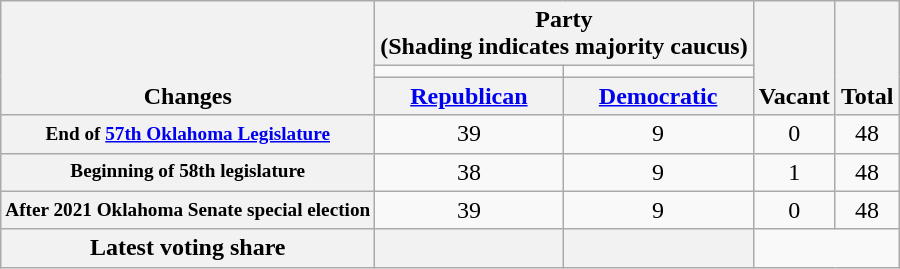<table class="wikitable" style="text-align:center">
<tr valign="bottom">
<th scope="col" rowspan="3">Changes</th>
<th scope="col" colspan="2">Party <div>(Shading indicates majority caucus)</div></th>
<th scope="col" rowspan="3">Vacant</th>
<th scope="col" rowspan="3">Total</th>
</tr>
<tr style="height:5px">
<td style="color:#33F"></td>
<td style="color:F33"></td>
</tr>
<tr>
<th><a href='#'>Republican</a></th>
<th><a href='#'>Democratic</a></th>
</tr>
<tr>
<th scope="row" style="white-space:nowrap; font-size:80%">End of <a href='#'>57th Oklahoma Legislature</a></th>
<td>39</td>
<td>9</td>
<td>0</td>
<td>48</td>
</tr>
<tr>
<th scope="row" style="white-space:nowrap; font-size:80%">Beginning of 58th legislature</th>
<td>38</td>
<td>9</td>
<td>1</td>
<td>48</td>
</tr>
<tr>
<th scope="row" style="white-space:nowrap; font-size:80%">After 2021 Oklahoma Senate special election</th>
<td>39</td>
<td>9</td>
<td>0</td>
<td>48</td>
</tr>
<tr>
<th scope="row">Latest voting share</th>
<th></th>
<th></th>
</tr>
</table>
